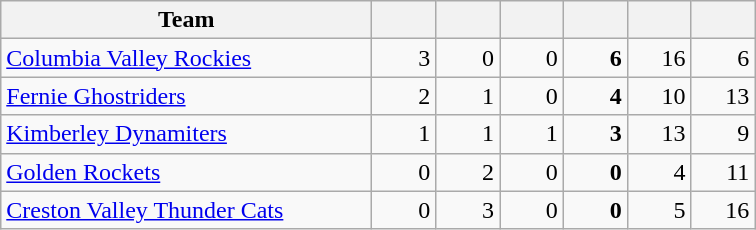<table class="wikitable sortable" style="text-align: right">
<tr>
<th style="width:15em">Team</th>
<th style="width:2.2em"></th>
<th style="width:2.2em"></th>
<th style="width:2.2em"></th>
<th style="width:2.2em"></th>
<th style="width:2.2em"></th>
<th style="width:2.2em"></th>
</tr>
<tr>
<td align="left"><a href='#'>Columbia Valley Rockies</a></td>
<td>3</td>
<td>0</td>
<td>0</td>
<td><strong>6</strong></td>
<td>16</td>
<td>6</td>
</tr>
<tr>
<td align="left"><a href='#'>Fernie Ghostriders</a></td>
<td>2</td>
<td>1</td>
<td>0</td>
<td><strong>4</strong></td>
<td>10</td>
<td>13</td>
</tr>
<tr>
<td align="left"><a href='#'>Kimberley Dynamiters</a></td>
<td>1</td>
<td>1</td>
<td>1</td>
<td><strong>3</strong></td>
<td>13</td>
<td>9</td>
</tr>
<tr>
<td align="left"><a href='#'>Golden Rockets</a></td>
<td>0</td>
<td>2</td>
<td>0</td>
<td><strong>0</strong></td>
<td>4</td>
<td>11</td>
</tr>
<tr>
<td align="left"><a href='#'>Creston Valley Thunder Cats</a></td>
<td>0</td>
<td>3</td>
<td>0</td>
<td><strong>0</strong></td>
<td>5</td>
<td>16</td>
</tr>
</table>
